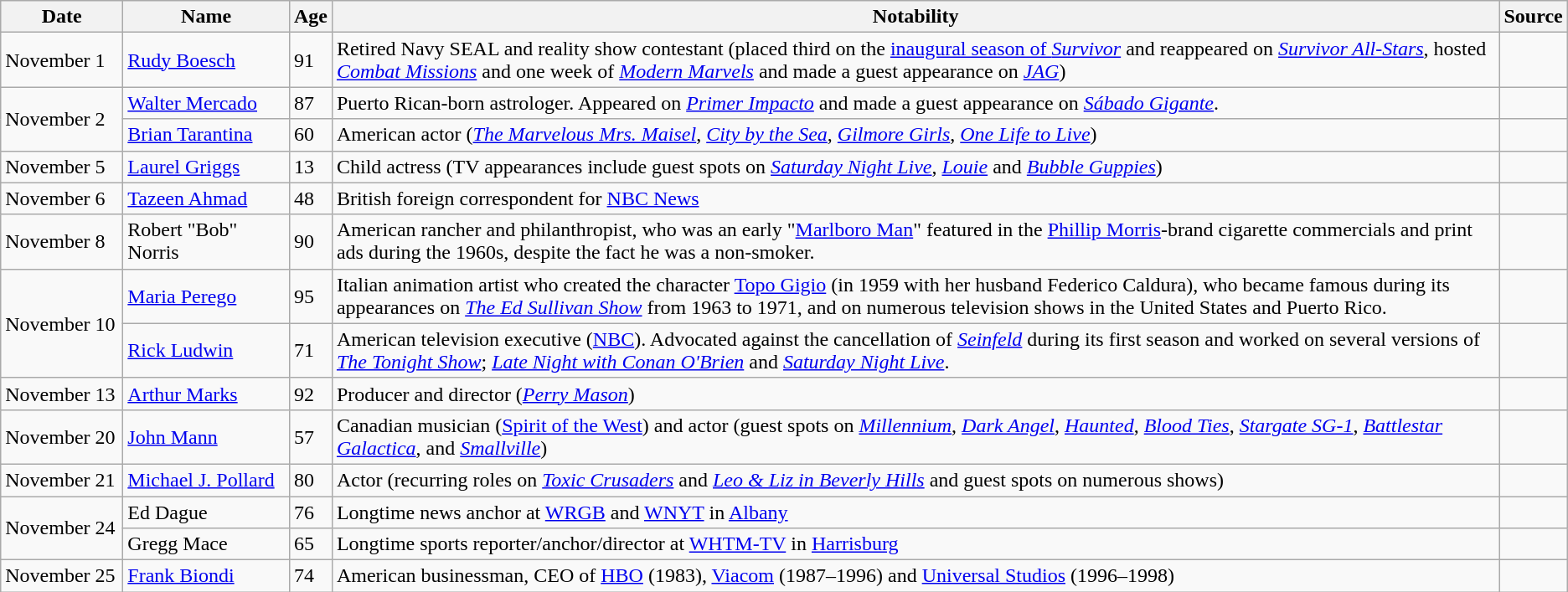<table class="wikitable sortable">
<tr>
<th width=90>Date</th>
<th width=125>Name</th>
<th>Age</th>
<th class="unsortable">Notability</th>
<th class="unsortable">Source</th>
</tr>
<tr>
<td>November 1</td>
<td><a href='#'>Rudy Boesch</a></td>
<td>91</td>
<td>Retired Navy SEAL and reality show contestant (placed third on the <a href='#'>inaugural season of <em>Survivor</em></a> and reappeared on <em><a href='#'>Survivor All-Stars</a></em>, hosted <em><a href='#'>Combat Missions</a></em> and one week of <em><a href='#'>Modern Marvels</a></em> and made a guest appearance on <em><a href='#'>JAG</a></em>)</td>
<td></td>
</tr>
<tr>
<td rowspan=2>November 2</td>
<td><a href='#'>Walter Mercado</a></td>
<td>87</td>
<td>Puerto Rican-born astrologer. Appeared on <em><a href='#'>Primer Impacto</a></em> and made a guest appearance on <em><a href='#'>Sábado Gigante</a></em>.</td>
<td></td>
</tr>
<tr>
<td><a href='#'>Brian Tarantina</a></td>
<td>60</td>
<td>American actor (<em><a href='#'>The Marvelous Mrs. Maisel</a></em>, <em><a href='#'>City by the Sea</a></em>, <em><a href='#'>Gilmore Girls</a></em>, <em><a href='#'>One Life to Live</a></em>)</td>
<td></td>
</tr>
<tr>
<td>November 5</td>
<td><a href='#'>Laurel Griggs</a></td>
<td>13</td>
<td>Child actress (TV appearances include guest spots on <em><a href='#'>Saturday Night Live</a></em>, <em><a href='#'>Louie</a></em> and <em><a href='#'>Bubble Guppies</a></em>)</td>
<td></td>
</tr>
<tr>
<td>November 6</td>
<td><a href='#'>Tazeen Ahmad</a></td>
<td>48</td>
<td>British foreign correspondent for <a href='#'>NBC News</a></td>
<td></td>
</tr>
<tr>
<td>November 8</td>
<td>Robert "Bob" Norris</td>
<td>90</td>
<td>American rancher and philanthropist, who was an early "<a href='#'>Marlboro Man</a>" featured in the <a href='#'>Phillip Morris</a>-brand cigarette commercials and print ads during the 1960s, despite the fact he was a non-smoker.</td>
<td></td>
</tr>
<tr>
<td rowspan=2>November 10</td>
<td><a href='#'>Maria Perego</a></td>
<td>95</td>
<td>Italian animation artist who created the character <a href='#'>Topo Gigio</a> (in 1959 with her husband Federico Caldura), who became famous during its appearances on <em><a href='#'>The Ed Sullivan Show</a></em> from 1963 to 1971, and on numerous television shows in the United States and Puerto Rico.</td>
<td></td>
</tr>
<tr>
<td><a href='#'>Rick Ludwin</a></td>
<td>71</td>
<td>American television executive (<a href='#'>NBC</a>). Advocated against the cancellation of <em><a href='#'>Seinfeld</a></em> during its first season and worked on several versions of <em><a href='#'>The Tonight Show</a></em>; <em><a href='#'>Late Night with Conan O'Brien</a></em> and <em><a href='#'>Saturday Night Live</a></em>.</td>
<td></td>
</tr>
<tr>
<td>November 13</td>
<td><a href='#'>Arthur Marks</a></td>
<td>92</td>
<td>Producer and director (<em><a href='#'>Perry Mason</a></em>)</td>
<td></td>
</tr>
<tr>
<td>November 20</td>
<td><a href='#'>John Mann</a></td>
<td>57</td>
<td>Canadian musician (<a href='#'>Spirit of the West</a>) and actor (guest spots on <em><a href='#'>Millennium</a></em>, <em><a href='#'>Dark Angel</a></em>, <em><a href='#'>Haunted</a></em>, <em><a href='#'>Blood Ties</a></em>, <em><a href='#'>Stargate SG-1</a></em>, <em><a href='#'>Battlestar Galactica</a></em>, and <em><a href='#'>Smallville</a></em>)</td>
<td></td>
</tr>
<tr>
<td>November 21</td>
<td><a href='#'>Michael J. Pollard</a></td>
<td>80</td>
<td>Actor (recurring roles on <em><a href='#'>Toxic Crusaders</a></em> and <em><a href='#'>Leo & Liz in Beverly Hills</a></em> and guest spots on numerous shows)</td>
<td></td>
</tr>
<tr>
<td rowspan=2>November 24</td>
<td>Ed Dague</td>
<td>76</td>
<td>Longtime news anchor at <a href='#'>WRGB</a> and <a href='#'>WNYT</a> in <a href='#'>Albany</a></td>
<td></td>
</tr>
<tr>
<td>Gregg Mace</td>
<td>65</td>
<td>Longtime sports reporter/anchor/director at <a href='#'>WHTM-TV</a> in <a href='#'>Harrisburg</a></td>
<td></td>
</tr>
<tr>
<td>November 25</td>
<td><a href='#'>Frank Biondi</a></td>
<td>74</td>
<td>American businessman, CEO of <a href='#'>HBO</a> (1983), <a href='#'>Viacom</a> (1987–1996) and <a href='#'>Universal Studios</a> (1996–1998)</td>
<td></td>
</tr>
</table>
